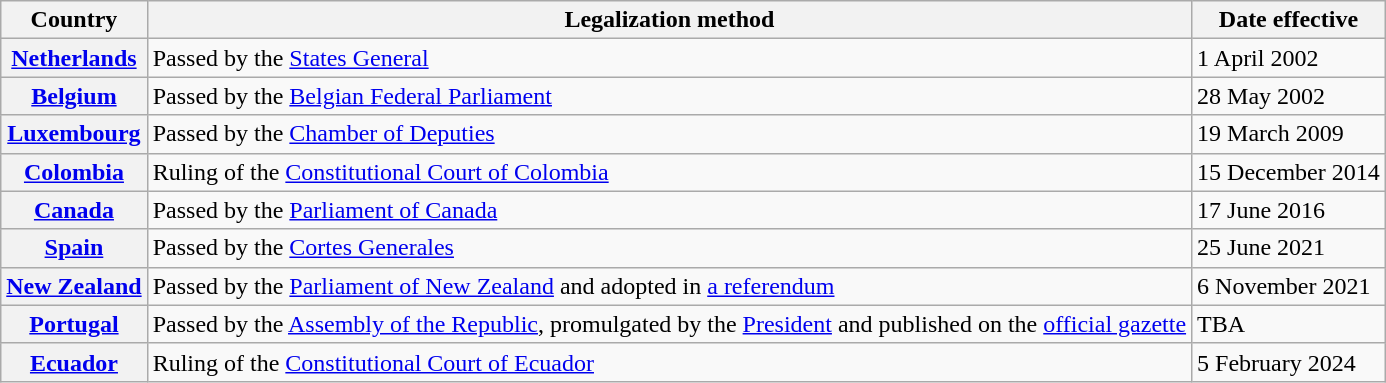<table class="wikitable sortable plainrowheaders">
<tr>
<th scope="col">Country</th>
<th scope="col">Legalization method</th>
<th scope="col">Date effective</th>
</tr>
<tr>
<th scope="row"><a href='#'>Netherlands</a></th>
<td>Passed by the <a href='#'>States General</a></td>
<td>1 April 2002</td>
</tr>
<tr>
<th scope="row"><a href='#'>Belgium</a></th>
<td>Passed by the <a href='#'>Belgian Federal Parliament</a></td>
<td>28 May 2002</td>
</tr>
<tr>
<th scope="row"><a href='#'>Luxembourg</a></th>
<td>Passed by the <a href='#'>Chamber of Deputies</a></td>
<td>19 March 2009</td>
</tr>
<tr>
<th scope="row"><a href='#'>Colombia</a></th>
<td>Ruling of the <a href='#'>Constitutional Court of Colombia</a></td>
<td>15 December 2014</td>
</tr>
<tr>
<th scope="row"><a href='#'>Canada</a></th>
<td>Passed by the <a href='#'>Parliament of Canada</a></td>
<td>17 June 2016</td>
</tr>
<tr>
<th scope="row"><a href='#'>Spain</a></th>
<td>Passed by the <a href='#'>Cortes Generales</a></td>
<td>25 June 2021</td>
</tr>
<tr>
<th scope="row"><a href='#'>New Zealand</a></th>
<td>Passed by the <a href='#'>Parliament of New Zealand</a> and adopted in <a href='#'>a referendum</a></td>
<td>6 November 2021</td>
</tr>
<tr>
<th scope="row"><a href='#'>Portugal</a></th>
<td>Passed by the <a href='#'>Assembly of the Republic</a>, promulgated by the <a href='#'>President</a> and published on the <a href='#'>official gazette</a></td>
<td>TBA</td>
</tr>
<tr>
<th scope="row"><a href='#'>Ecuador</a></th>
<td>Ruling of the <a href='#'>Constitutional Court of Ecuador</a></td>
<td>5 February 2024</td>
</tr>
</table>
